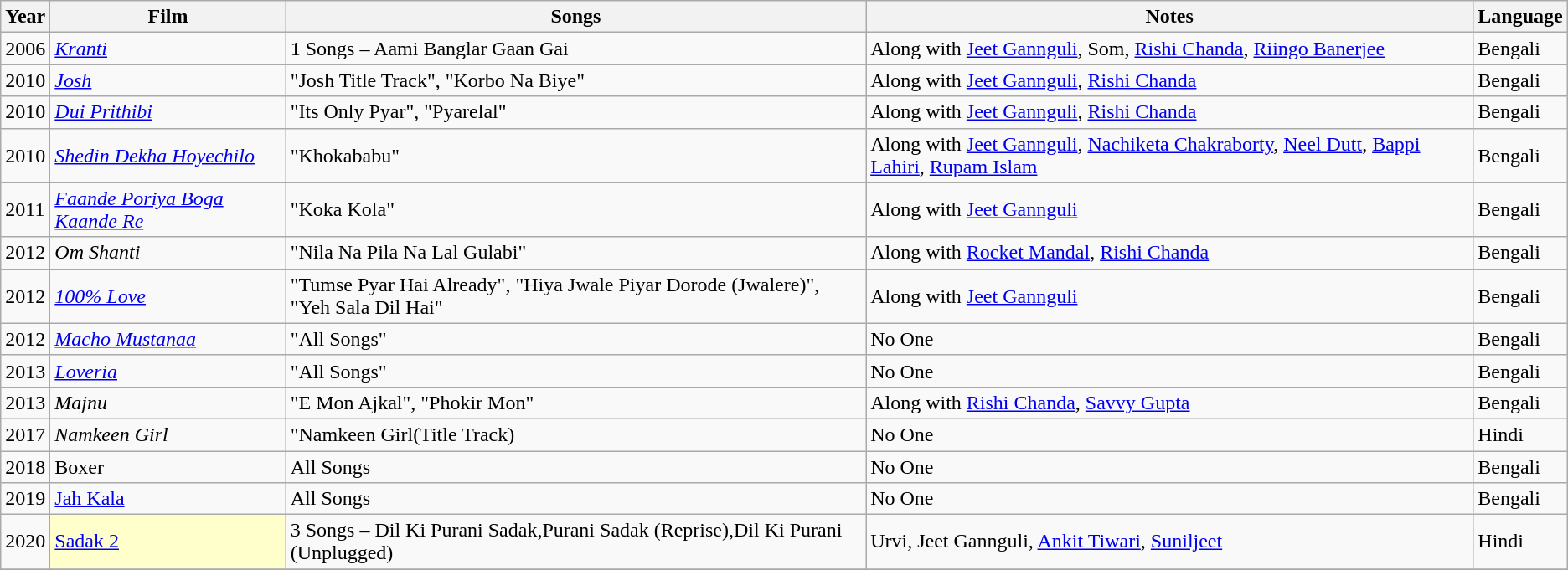<table class="wikitable sortable">
<tr>
<th>Year</th>
<th>Film</th>
<th>Songs</th>
<th>Notes</th>
<th>Language</th>
</tr>
<tr>
<td>2006</td>
<td><em><a href='#'>Kranti</a></em></td>
<td>1 Songs – Aami Banglar Gaan Gai</td>
<td>Along with <a href='#'>Jeet Gannguli</a>, Som, <a href='#'>Rishi Chanda</a>, <a href='#'>Riingo Banerjee</a></td>
<td>Bengali</td>
</tr>
<tr>
<td>2010</td>
<td><em><a href='#'>Josh</a></em></td>
<td>"Josh Title Track", "Korbo Na Biye"</td>
<td>Along with <a href='#'>Jeet Gannguli</a>, <a href='#'>Rishi Chanda</a></td>
<td>Bengali</td>
</tr>
<tr>
<td>2010</td>
<td><em><a href='#'>Dui Prithibi</a></em></td>
<td>"Its Only Pyar", "Pyarelal"</td>
<td>Along with <a href='#'>Jeet Gannguli</a>, <a href='#'>Rishi Chanda</a></td>
<td>Bengali</td>
</tr>
<tr>
<td>2010</td>
<td><em><a href='#'>Shedin Dekha Hoyechilo</a></em></td>
<td>"Khokababu"</td>
<td>Along with <a href='#'>Jeet Gannguli</a>, <a href='#'>Nachiketa Chakraborty</a>, <a href='#'>Neel Dutt</a>, <a href='#'>Bappi Lahiri</a>, <a href='#'>Rupam Islam</a></td>
<td>Bengali</td>
</tr>
<tr>
<td>2011</td>
<td><em><a href='#'>Faande Poriya Boga Kaande Re</a></em></td>
<td>"Koka Kola"</td>
<td>Along with <a href='#'>Jeet Gannguli</a></td>
<td>Bengali</td>
</tr>
<tr>
<td>2012</td>
<td><em>Om Shanti</em></td>
<td>"Nila Na Pila Na Lal Gulabi"</td>
<td>Along with <a href='#'>Rocket Mandal</a>, <a href='#'>Rishi Chanda</a></td>
<td>Bengali</td>
</tr>
<tr>
<td>2012</td>
<td><em><a href='#'>100% Love</a></em></td>
<td>"Tumse Pyar Hai Already", "Hiya Jwale Piyar Dorode (Jwalere)", "Yeh Sala Dil Hai"</td>
<td>Along with <a href='#'>Jeet Gannguli</a></td>
<td>Bengali</td>
</tr>
<tr>
<td>2012</td>
<td><em><a href='#'>Macho Mustanaa</a></em></td>
<td>"All Songs"</td>
<td>No One</td>
<td>Bengali</td>
</tr>
<tr>
<td>2013</td>
<td><em><a href='#'>Loveria</a></em></td>
<td>"All Songs"</td>
<td>No One</td>
<td>Bengali</td>
</tr>
<tr>
<td>2013</td>
<td><em>Majnu</em></td>
<td>"E Mon Ajkal", "Phokir Mon"</td>
<td>Along with <a href='#'>Rishi Chanda</a>, <a href='#'>Savvy Gupta</a></td>
<td>Bengali</td>
</tr>
<tr>
<td>2017</td>
<td><em>Namkeen Girl</em></td>
<td>"Namkeen Girl(Title Track)</td>
<td>No One</td>
<td>Hindi</td>
</tr>
<tr>
<td>2018</td>
<td>Boxer</td>
<td>All Songs</td>
<td>No One</td>
<td>Bengali</td>
</tr>
<tr>
<td>2019</td>
<td><a href='#'>Jah Kala</a></td>
<td>All Songs</td>
<td>No One</td>
<td>Bengali</td>
</tr>
<tr>
<td>2020</td>
<td style="background:#ffc; rowspan="2"><a href='#'>Sadak 2</a></td>
<td>3 Songs – Dil Ki Purani Sadak,Purani Sadak (Reprise),Dil Ki Purani (Unplugged)</td>
<td>Urvi, Jeet Gannguli, <a href='#'>Ankit Tiwari</a>, <a href='#'>Suniljeet</a></td>
<td>Hindi</td>
</tr>
<tr>
</tr>
</table>
